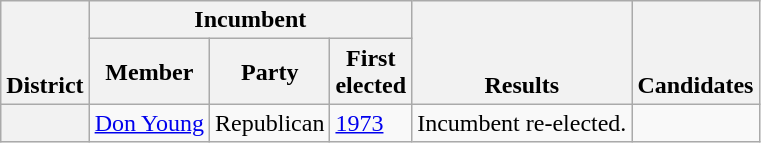<table class=wikitable>
<tr valign=bottom>
<th rowspan=2>District</th>
<th colspan=3>Incumbent</th>
<th rowspan=2>Results</th>
<th rowspan=2>Candidates</th>
</tr>
<tr>
<th>Member</th>
<th>Party</th>
<th>First<br>elected</th>
</tr>
<tr>
<th></th>
<td><a href='#'>Don Young</a></td>
<td>Republican</td>
<td><a href='#'>1973 </a></td>
<td>Incumbent re-elected.</td>
<td nowrap></td>
</tr>
</table>
